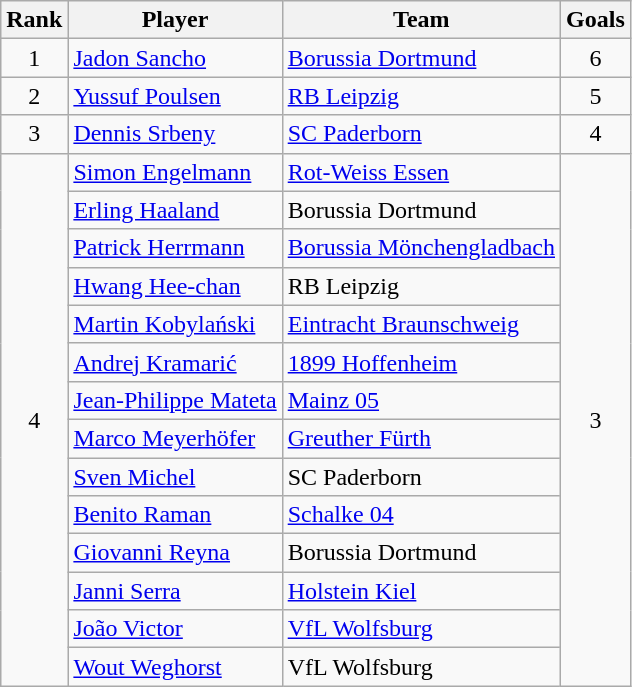<table class="wikitable" style="text-align:center;">
<tr>
<th>Rank</th>
<th>Player</th>
<th>Team</th>
<th>Goals</th>
</tr>
<tr>
<td>1</td>
<td style="text-align:left;"> <a href='#'>Jadon Sancho</a></td>
<td style="text-align:left;"><a href='#'>Borussia Dortmund</a></td>
<td>6</td>
</tr>
<tr>
<td>2</td>
<td style="text-align:left;"> <a href='#'>Yussuf Poulsen</a></td>
<td style="text-align:left;"><a href='#'>RB Leipzig</a></td>
<td>5</td>
</tr>
<tr>
<td>3</td>
<td style="text-align:left;"> <a href='#'>Dennis Srbeny</a></td>
<td style="text-align:left;"><a href='#'>SC Paderborn</a></td>
<td>4</td>
</tr>
<tr>
<td rowspan="14">4</td>
<td style="text-align:left;"> <a href='#'>Simon Engelmann</a></td>
<td style="text-align:left;"><a href='#'>Rot-Weiss Essen</a></td>
<td rowspan="14">3</td>
</tr>
<tr>
<td style="text-align:left;"> <a href='#'>Erling Haaland</a></td>
<td style="text-align:left;">Borussia Dortmund</td>
</tr>
<tr>
<td style="text-align:left;"> <a href='#'>Patrick Herrmann</a></td>
<td style="text-align:left;"><a href='#'>Borussia Mönchengladbach</a></td>
</tr>
<tr>
<td style="text-align:left;"> <a href='#'>Hwang Hee-chan</a></td>
<td style="text-align:left;">RB Leipzig</td>
</tr>
<tr>
<td style="text-align:left;"> <a href='#'>Martin Kobylański</a></td>
<td style="text-align:left;"><a href='#'>Eintracht Braunschweig</a></td>
</tr>
<tr>
<td style="text-align:left;"> <a href='#'>Andrej Kramarić</a></td>
<td style="text-align:left;"><a href='#'>1899 Hoffenheim</a></td>
</tr>
<tr>
<td style="text-align:left;"> <a href='#'>Jean-Philippe Mateta</a></td>
<td style="text-align:left;"><a href='#'>Mainz 05</a></td>
</tr>
<tr>
<td style="text-align:left;"> <a href='#'>Marco Meyerhöfer</a></td>
<td style="text-align:left;"><a href='#'>Greuther Fürth</a></td>
</tr>
<tr>
<td style="text-align:left;"> <a href='#'>Sven Michel</a></td>
<td style="text-align:left;">SC Paderborn</td>
</tr>
<tr>
<td style="text-align:left;"> <a href='#'>Benito Raman</a></td>
<td style="text-align:left;"><a href='#'>Schalke 04</a></td>
</tr>
<tr>
<td style="text-align:left;"> <a href='#'>Giovanni Reyna</a></td>
<td style="text-align:left;">Borussia Dortmund</td>
</tr>
<tr>
<td style="text-align:left;"> <a href='#'>Janni Serra</a></td>
<td style="text-align:left;"><a href='#'>Holstein Kiel</a></td>
</tr>
<tr>
<td style="text-align:left;"> <a href='#'>João Victor</a></td>
<td style="text-align:left;"><a href='#'>VfL Wolfsburg</a></td>
</tr>
<tr>
<td style="text-align:left;"> <a href='#'>Wout Weghorst</a></td>
<td style="text-align:left;">VfL Wolfsburg</td>
</tr>
</table>
